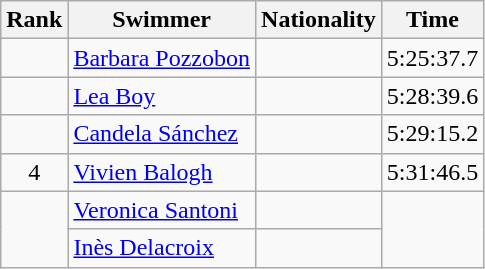<table class="wikitable sortable" style="text-align:center">
<tr>
<th>Rank</th>
<th>Swimmer</th>
<th>Nationality</th>
<th>Time</th>
</tr>
<tr>
<td></td>
<td align=left><a href='#'>Barbara Pozzobon</a></td>
<td align=left></td>
<td>5:25:37.7</td>
</tr>
<tr>
<td></td>
<td align=left><a href='#'>Lea Boy</a></td>
<td align=left></td>
<td>5:28:39.6</td>
</tr>
<tr>
<td></td>
<td align=left><a href='#'>Candela Sánchez</a></td>
<td align=left></td>
<td>5:29:15.2</td>
</tr>
<tr>
<td>4</td>
<td align=left><a href='#'>Vivien Balogh</a></td>
<td align=left></td>
<td>5:31:46.5</td>
</tr>
<tr>
<td rowspan=2></td>
<td align=left><a href='#'>Veronica Santoni</a></td>
<td align=left></td>
<td rowspan=2></td>
</tr>
<tr>
<td align=left><a href='#'>Inès Delacroix</a></td>
<td align=left></td>
</tr>
</table>
